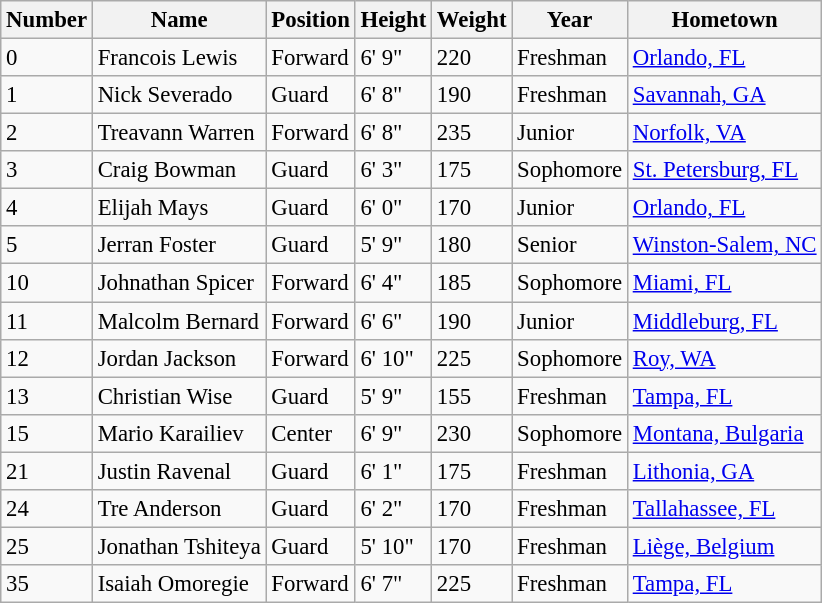<table class="wikitable sortable" style="font-size: 95%;">
<tr>
<th>Number</th>
<th>Name</th>
<th>Position</th>
<th>Height</th>
<th>Weight</th>
<th>Year</th>
<th>Hometown</th>
</tr>
<tr>
<td>0</td>
<td>Francois Lewis</td>
<td>Forward</td>
<td>6' 9"</td>
<td>220</td>
<td>Freshman</td>
<td><a href='#'>Orlando, FL</a></td>
</tr>
<tr>
<td>1</td>
<td>Nick Severado</td>
<td>Guard</td>
<td>6' 8"</td>
<td>190</td>
<td>Freshman</td>
<td><a href='#'>Savannah, GA</a></td>
</tr>
<tr>
<td>2</td>
<td>Treavann Warren</td>
<td>Forward</td>
<td>6' 8"</td>
<td>235</td>
<td>Junior</td>
<td><a href='#'>Norfolk, VA</a></td>
</tr>
<tr>
<td>3</td>
<td>Craig Bowman</td>
<td>Guard</td>
<td>6' 3"</td>
<td>175</td>
<td>Sophomore</td>
<td><a href='#'>St. Petersburg, FL</a></td>
</tr>
<tr>
<td>4</td>
<td>Elijah Mays</td>
<td>Guard</td>
<td>6' 0"</td>
<td>170</td>
<td>Junior</td>
<td><a href='#'>Orlando, FL</a></td>
</tr>
<tr>
<td>5</td>
<td>Jerran Foster</td>
<td>Guard</td>
<td>5' 9"</td>
<td>180</td>
<td>Senior</td>
<td><a href='#'>Winston-Salem, NC</a></td>
</tr>
<tr>
<td>10</td>
<td>Johnathan Spicer</td>
<td>Forward</td>
<td>6' 4"</td>
<td>185</td>
<td>Sophomore</td>
<td><a href='#'>Miami, FL</a></td>
</tr>
<tr>
<td>11</td>
<td>Malcolm Bernard</td>
<td>Forward</td>
<td>6' 6"</td>
<td>190</td>
<td>Junior</td>
<td><a href='#'>Middleburg, FL</a></td>
</tr>
<tr>
<td>12</td>
<td>Jordan Jackson</td>
<td>Forward</td>
<td>6' 10"</td>
<td>225</td>
<td>Sophomore</td>
<td><a href='#'>Roy, WA</a></td>
</tr>
<tr>
<td>13</td>
<td>Christian Wise</td>
<td>Guard</td>
<td>5' 9"</td>
<td>155</td>
<td>Freshman</td>
<td><a href='#'>Tampa, FL</a></td>
</tr>
<tr>
<td>15</td>
<td>Mario Karailiev</td>
<td>Center</td>
<td>6' 9"</td>
<td>230</td>
<td>Sophomore</td>
<td><a href='#'>Montana, Bulgaria</a></td>
</tr>
<tr>
<td>21</td>
<td>Justin Ravenal</td>
<td>Guard</td>
<td>6' 1"</td>
<td>175</td>
<td>Freshman</td>
<td><a href='#'>Lithonia, GA</a></td>
</tr>
<tr>
<td>24</td>
<td>Tre Anderson</td>
<td>Guard</td>
<td>6' 2"</td>
<td>170</td>
<td>Freshman</td>
<td><a href='#'>Tallahassee, FL</a></td>
</tr>
<tr>
<td>25</td>
<td>Jonathan Tshiteya</td>
<td>Guard</td>
<td>5' 10"</td>
<td>170</td>
<td>Freshman</td>
<td><a href='#'>Liège, Belgium</a></td>
</tr>
<tr>
<td>35</td>
<td>Isaiah Omoregie</td>
<td>Forward</td>
<td>6' 7"</td>
<td>225</td>
<td>Freshman</td>
<td><a href='#'>Tampa, FL</a></td>
</tr>
</table>
